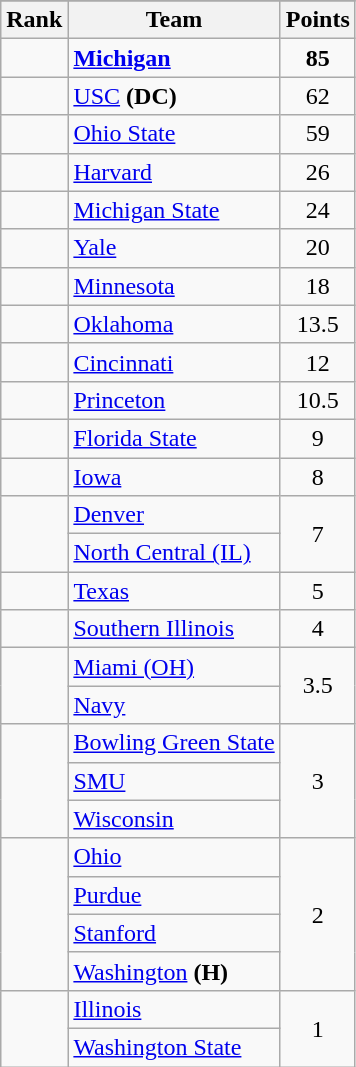<table class="wikitable sortable" style="text-align:center">
<tr>
</tr>
<tr>
<th>Rank</th>
<th>Team</th>
<th>Points</th>
</tr>
<tr>
<td></td>
<td align=left><strong><a href='#'>Michigan</a></strong></td>
<td><strong>85</strong></td>
</tr>
<tr>
<td></td>
<td align=left><a href='#'>USC</a> <strong>(DC)</strong></td>
<td>62</td>
</tr>
<tr>
<td></td>
<td align=left><a href='#'>Ohio State</a></td>
<td>59</td>
</tr>
<tr>
<td></td>
<td align=left><a href='#'>Harvard</a></td>
<td>26</td>
</tr>
<tr>
<td></td>
<td align=left><a href='#'>Michigan State</a></td>
<td>24</td>
</tr>
<tr>
<td></td>
<td align=left><a href='#'>Yale</a></td>
<td>20</td>
</tr>
<tr>
<td></td>
<td align=left><a href='#'>Minnesota</a></td>
<td>18</td>
</tr>
<tr>
<td></td>
<td align=left><a href='#'>Oklahoma</a></td>
<td>13.5</td>
</tr>
<tr>
<td></td>
<td align=left><a href='#'>Cincinnati</a></td>
<td>12</td>
</tr>
<tr>
<td></td>
<td align=left><a href='#'>Princeton</a></td>
<td>10.5</td>
</tr>
<tr>
<td></td>
<td align=left><a href='#'>Florida State</a></td>
<td>9</td>
</tr>
<tr>
<td></td>
<td align=left><a href='#'>Iowa</a></td>
<td>8</td>
</tr>
<tr>
<td rowspan=2></td>
<td align=left><a href='#'>Denver</a></td>
<td rowspan=2>7</td>
</tr>
<tr>
<td align=left><a href='#'>North Central (IL)</a></td>
</tr>
<tr>
<td></td>
<td align=left><a href='#'>Texas</a></td>
<td>5</td>
</tr>
<tr>
<td></td>
<td align=left><a href='#'>Southern Illinois</a></td>
<td>4</td>
</tr>
<tr>
<td rowspan=2></td>
<td align=left><a href='#'>Miami (OH)</a></td>
<td rowspan=2>3.5</td>
</tr>
<tr>
<td align=left><a href='#'>Navy</a></td>
</tr>
<tr>
<td rowspan=3></td>
<td align=left><a href='#'>Bowling Green State</a></td>
<td rowspan=3>3</td>
</tr>
<tr>
<td align=left><a href='#'>SMU</a></td>
</tr>
<tr>
<td align=left><a href='#'>Wisconsin</a></td>
</tr>
<tr>
<td rowspan=4></td>
<td align=left><a href='#'>Ohio</a></td>
<td rowspan=4>2</td>
</tr>
<tr>
<td align=left><a href='#'>Purdue</a></td>
</tr>
<tr>
<td align=left><a href='#'>Stanford</a></td>
</tr>
<tr>
<td align=left><a href='#'>Washington</a> <strong>(H)</strong></td>
</tr>
<tr>
<td rowspan=2></td>
<td align=left><a href='#'>Illinois</a></td>
<td rowspan=2>1</td>
</tr>
<tr>
<td align=left><a href='#'>Washington State</a></td>
</tr>
</table>
